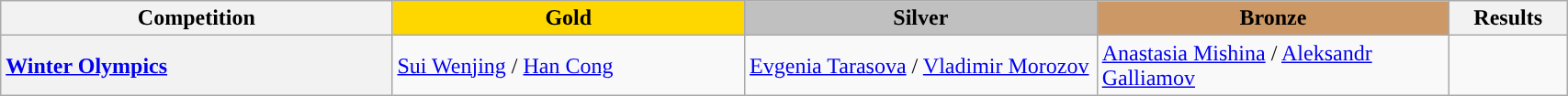<table class="wikitable unsortable" style="text-align:left; width:90%">
<tr>
<th scope="col" style="text-align:center; width:25%;">Competition</th>
<td scope="col" style="text-align:center; width:22.5%; background:gold"><strong>Gold</strong></td>
<td scope="col" style="text-align:center; width:22.5%; background:silver"><strong>Silver</strong></td>
<td scope="col" style="text-align:center; width:22.5%; background:#c96"><strong>Bronze</strong></td>
<th scope="col" style="text-align:center; width:7.5%;">Results</th>
</tr>
<tr>
<th scope="row" style="text-align:left"> <a href='#'>Winter Olympics</a></th>
<td> <a href='#'>Sui Wenjing</a> / <a href='#'>Han Cong</a></td>
<td> <a href='#'>Evgenia Tarasova</a> / <a href='#'>Vladimir Morozov</a></td>
<td> <a href='#'>Anastasia Mishina</a> / <a href='#'>Aleksandr Galliamov</a></td>
<td></td>
</tr>
</table>
